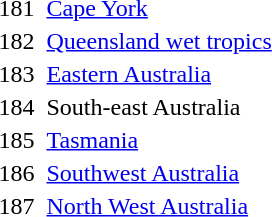<table>
<tr>
<td>181</td>
<td></td>
<td><a href='#'>Cape York</a></td>
</tr>
<tr>
<td>182</td>
<td></td>
<td><a href='#'>Queensland wet tropics</a></td>
</tr>
<tr>
<td>183</td>
<td></td>
<td><a href='#'>Eastern Australia</a></td>
</tr>
<tr>
<td>184</td>
<td></td>
<td>South-east Australia</td>
</tr>
<tr>
<td>185</td>
<td></td>
<td><a href='#'>Tasmania</a></td>
</tr>
<tr>
<td>186</td>
<td></td>
<td><a href='#'>Southwest Australia</a></td>
</tr>
<tr>
<td>187</td>
<td></td>
<td><a href='#'>North West Australia</a></td>
</tr>
<tr>
</tr>
</table>
